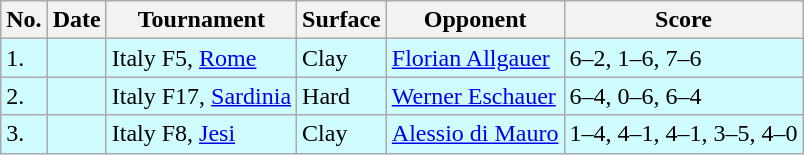<table class="sortable wikitable">
<tr>
<th>No.</th>
<th>Date</th>
<th>Tournament</th>
<th>Surface</th>
<th>Opponent</th>
<th class="unsortable">Score</th>
</tr>
<tr style="background:#cffcff;">
<td>1.</td>
<td></td>
<td>Italy F5, <a href='#'>Rome</a></td>
<td>Clay</td>
<td> <a href='#'>Florian Allgauer</a></td>
<td>6–2, 1–6, 7–6</td>
</tr>
<tr style="background:#cffcff;">
<td>2.</td>
<td></td>
<td>Italy F17, <a href='#'>Sardinia</a></td>
<td>Hard</td>
<td> <a href='#'>Werner Eschauer</a></td>
<td>6–4, 0–6, 6–4</td>
</tr>
<tr style="background:#cffcff;">
<td>3.</td>
<td></td>
<td>Italy F8, <a href='#'>Jesi</a></td>
<td>Clay</td>
<td> <a href='#'>Alessio di Mauro</a></td>
<td>1–4, 4–1, 4–1, 3–5, 4–0</td>
</tr>
</table>
